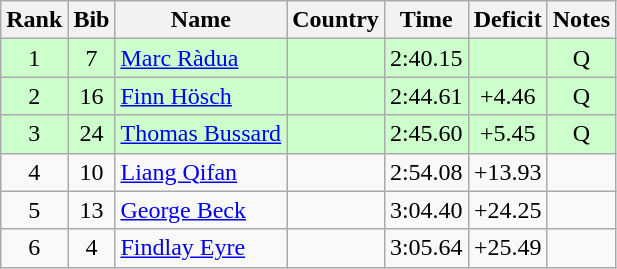<table class="wikitable" style="text-align:center;">
<tr>
<th>Rank</th>
<th>Bib</th>
<th>Name</th>
<th>Country</th>
<th>Time</th>
<th>Deficit</th>
<th>Notes</th>
</tr>
<tr bgcolor=ccffcc>
<td>1</td>
<td>7</td>
<td align=left><a href='#'>Marc Ràdua</a></td>
<td align=left></td>
<td>2:40.15</td>
<td></td>
<td>Q</td>
</tr>
<tr bgcolor=ccffcc>
<td>2</td>
<td>16</td>
<td align=left><a href='#'>Finn Hösch</a></td>
<td align=left></td>
<td>2:44.61</td>
<td>+4.46</td>
<td>Q</td>
</tr>
<tr bgcolor=ccffcc>
<td>3</td>
<td>24</td>
<td align=left><a href='#'>Thomas Bussard</a></td>
<td align=left></td>
<td>2:45.60</td>
<td>+5.45</td>
<td>Q</td>
</tr>
<tr>
<td>4</td>
<td>10</td>
<td align=left><a href='#'>Liang Qifan</a></td>
<td align=left></td>
<td>2:54.08</td>
<td>+13.93</td>
<td></td>
</tr>
<tr>
<td>5</td>
<td>13</td>
<td align=left><a href='#'>George Beck</a></td>
<td align=left></td>
<td>3:04.40</td>
<td>+24.25</td>
<td></td>
</tr>
<tr>
<td>6</td>
<td>4</td>
<td align=left><a href='#'>Findlay Eyre</a></td>
<td align=left></td>
<td>3:05.64</td>
<td>+25.49</td>
<td></td>
</tr>
</table>
